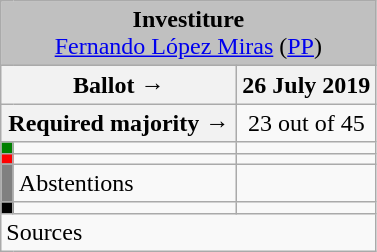<table class="wikitable" style="text-align:center;">
<tr>
<td colspan="3" align="center" bgcolor="#C0C0C0"><strong>Investiture</strong><br><a href='#'>Fernando López Miras</a> (<a href='#'>PP</a>)</td>
</tr>
<tr>
<th colspan="2" width="150px">Ballot →</th>
<th>26 July 2019</th>
</tr>
<tr>
<th colspan="2">Required majority →</th>
<td>23 out of 45 </td>
</tr>
<tr>
<th width="1px" style="background:green;"></th>
<td align="left"></td>
<td></td>
</tr>
<tr>
<th style="color:inherit;background:red;"></th>
<td align="left"></td>
<td></td>
</tr>
<tr>
<th style="color:inherit;background:gray;"></th>
<td align="left"><span>Abstentions</span></td>
<td></td>
</tr>
<tr>
<th style="color:inherit;background:black;"></th>
<td align="left"></td>
<td></td>
</tr>
<tr>
<td align="left" colspan="6">Sources</td>
</tr>
</table>
